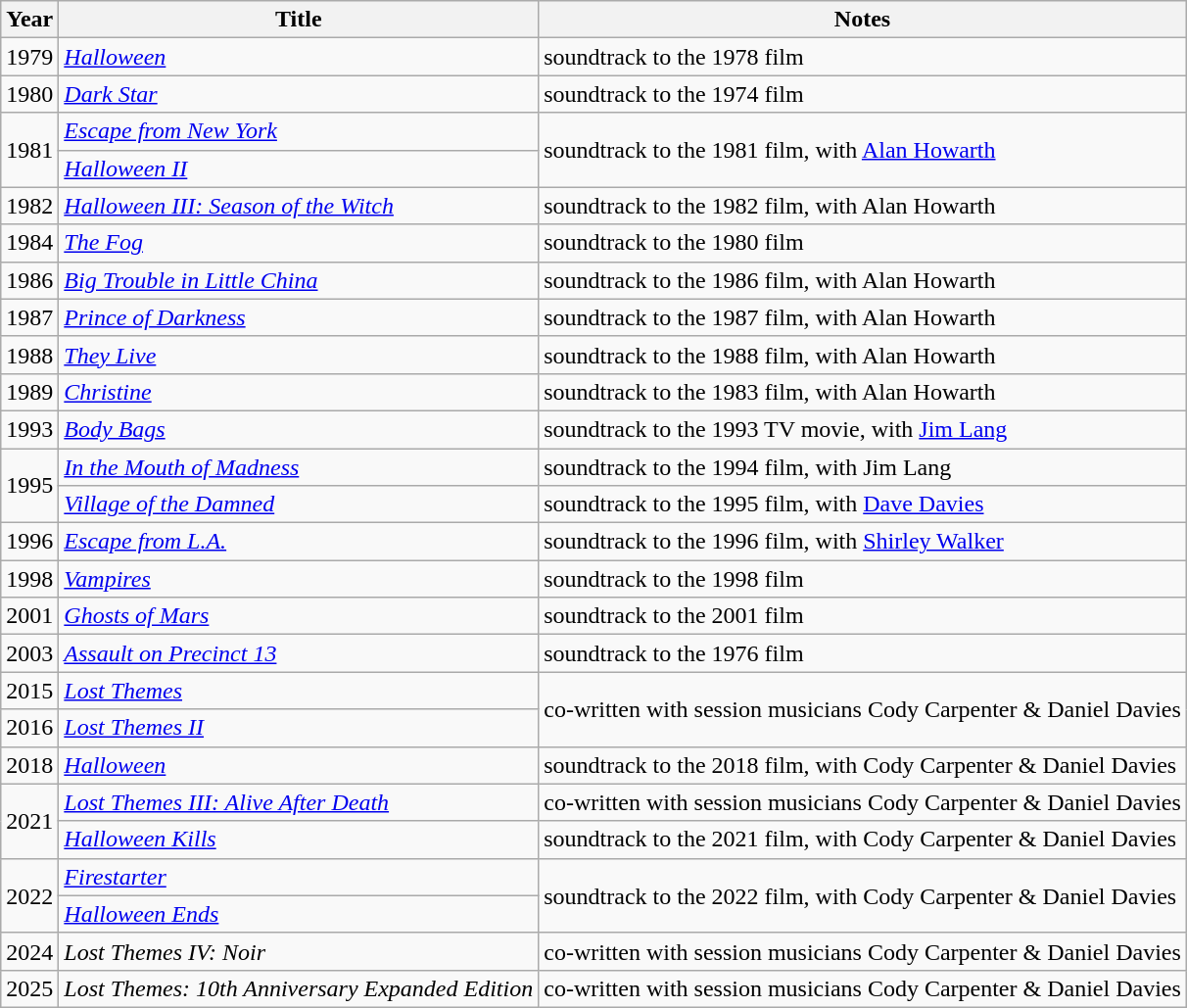<table class="wikitable">
<tr>
<th>Year</th>
<th>Title</th>
<th>Notes</th>
</tr>
<tr>
<td>1979</td>
<td><em><a href='#'>Halloween</a></em></td>
<td>soundtrack to the 1978 film</td>
</tr>
<tr>
<td>1980</td>
<td><em><a href='#'>Dark Star</a></em></td>
<td>soundtrack to the 1974 film</td>
</tr>
<tr>
<td rowspan=2>1981</td>
<td><em><a href='#'>Escape from New York</a></em></td>
<td rowspan=2>soundtrack to the 1981 film, with <a href='#'>Alan Howarth</a></td>
</tr>
<tr>
<td><em><a href='#'>Halloween II</a></em></td>
</tr>
<tr>
<td>1982</td>
<td><em><a href='#'>Halloween III: Season of the Witch</a></em></td>
<td>soundtrack to the 1982 film, with Alan Howarth</td>
</tr>
<tr>
<td>1984</td>
<td><em><a href='#'>The Fog</a></em></td>
<td>soundtrack to the 1980 film</td>
</tr>
<tr>
<td>1986</td>
<td><em><a href='#'>Big Trouble in Little China</a></em></td>
<td>soundtrack to the 1986 film, with Alan Howarth</td>
</tr>
<tr>
<td>1987</td>
<td><em><a href='#'>Prince of Darkness</a></em></td>
<td>soundtrack to the 1987 film, with Alan Howarth</td>
</tr>
<tr>
<td>1988</td>
<td><em><a href='#'>They Live</a></em></td>
<td>soundtrack to the 1988 film, with Alan Howarth</td>
</tr>
<tr>
<td>1989</td>
<td><em><a href='#'>Christine</a></em></td>
<td>soundtrack to the 1983 film, with Alan Howarth</td>
</tr>
<tr>
<td>1993</td>
<td><em><a href='#'>Body Bags</a></em></td>
<td>soundtrack to the 1993 TV movie, with <a href='#'>Jim Lang</a></td>
</tr>
<tr>
<td rowspan="2">1995</td>
<td><em><a href='#'>In the Mouth of Madness</a></em></td>
<td>soundtrack to the 1994 film, with Jim Lang</td>
</tr>
<tr>
<td><em><a href='#'>Village of the Damned</a></em></td>
<td>soundtrack to the 1995 film, with <a href='#'>Dave Davies</a></td>
</tr>
<tr>
<td>1996</td>
<td><em><a href='#'>Escape from L.A.</a></em></td>
<td>soundtrack to the 1996 film, with <a href='#'>Shirley Walker</a></td>
</tr>
<tr>
<td>1998</td>
<td><em><a href='#'>Vampires</a></em></td>
<td>soundtrack to the 1998 film</td>
</tr>
<tr>
<td>2001</td>
<td><em><a href='#'>Ghosts of Mars</a></em></td>
<td>soundtrack to the 2001 film</td>
</tr>
<tr>
<td>2003</td>
<td><em><a href='#'>Assault on Precinct 13</a></em></td>
<td>soundtrack to the 1976 film</td>
</tr>
<tr>
<td>2015</td>
<td><em><a href='#'>Lost Themes</a></em></td>
<td rowspan=2>co-written with session musicians Cody Carpenter & Daniel Davies</td>
</tr>
<tr>
<td>2016</td>
<td><em><a href='#'>Lost Themes II</a></em></td>
</tr>
<tr>
<td>2018</td>
<td><em><a href='#'>Halloween</a></em></td>
<td>soundtrack to the 2018 film, with Cody Carpenter & Daniel Davies</td>
</tr>
<tr>
<td rowspan="2">2021</td>
<td><em><a href='#'>Lost Themes III: Alive After Death</a></em></td>
<td>co-written with session musicians Cody Carpenter & Daniel Davies</td>
</tr>
<tr>
<td><em><a href='#'>Halloween Kills</a></em></td>
<td>soundtrack to the 2021 film, with Cody Carpenter & Daniel Davies</td>
</tr>
<tr>
<td rowspan="2">2022</td>
<td><em><a href='#'>Firestarter</a></em></td>
<td rowspan="2">soundtrack to the 2022 film, with Cody Carpenter & Daniel Davies</td>
</tr>
<tr>
<td><em><a href='#'>Halloween Ends</a></em></td>
</tr>
<tr>
<td>2024</td>
<td><em>Lost Themes IV: Noir</em></td>
<td>co-written with session musicians Cody Carpenter & Daniel Davies</td>
</tr>
<tr>
<td>2025</td>
<td><em>Lost Themes: 10th Anniversary Expanded Edition</em></td>
<td>co-written with session musicians Cody Carpenter & Daniel Davies</td>
</tr>
</table>
